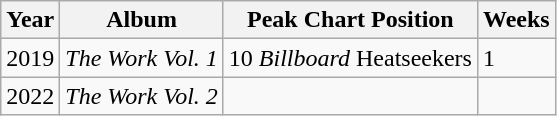<table class="wikitable">
<tr>
<th>Year</th>
<th>Album</th>
<th>Peak Chart Position</th>
<th>Weeks</th>
</tr>
<tr>
<td>2019</td>
<td><em>The Work Vol. 1</em></td>
<td>10 <em>Billboard</em> Heatseekers</td>
<td>1</td>
</tr>
<tr>
<td>2022</td>
<td><em>The Work Vol. 2</em></td>
<td></td>
<td></td>
</tr>
</table>
